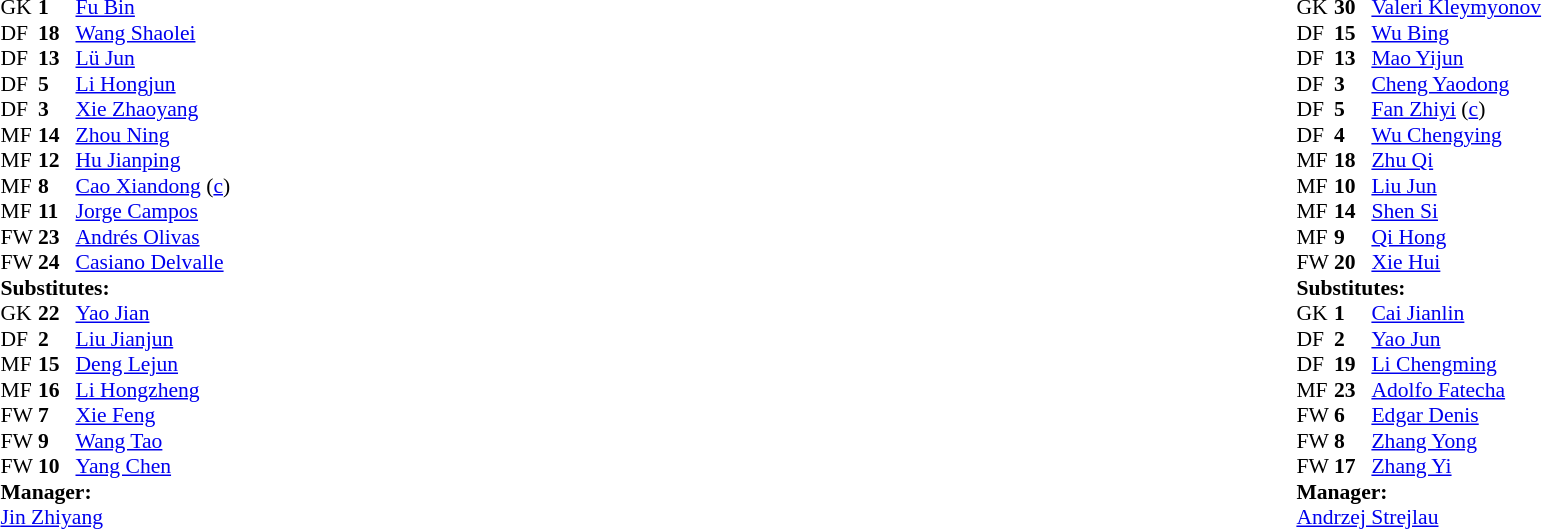<table width="100%">
<tr>
<td valign="top" width="50%"><br><table style="font-size: 90%" cellspacing="0" cellpadding="0">
<tr>
<th width="25"></th>
<th width="25"></th>
</tr>
<tr>
<td>GK</td>
<td><strong>1</strong></td>
<td> <a href='#'>Fu Bin</a></td>
</tr>
<tr>
<td>DF</td>
<td><strong>18</strong></td>
<td> <a href='#'>Wang Shaolei</a></td>
</tr>
<tr>
<td>DF</td>
<td><strong>13</strong></td>
<td> <a href='#'>Lü Jun</a></td>
<td></td>
</tr>
<tr>
<td>DF</td>
<td><strong>5</strong></td>
<td> <a href='#'>Li Hongjun</a></td>
</tr>
<tr>
<td>DF</td>
<td><strong>3</strong></td>
<td> <a href='#'>Xie Zhaoyang</a></td>
</tr>
<tr>
<td>MF</td>
<td><strong>14</strong></td>
<td> <a href='#'>Zhou Ning</a></td>
</tr>
<tr>
<td>MF</td>
<td><strong>12</strong></td>
<td> <a href='#'>Hu Jianping</a></td>
</tr>
<tr>
<td>MF</td>
<td><strong>8</strong></td>
<td> <a href='#'>Cao Xiandong</a> (<a href='#'>c</a>)</td>
<td></td>
</tr>
<tr>
<td>MF</td>
<td><strong>11</strong></td>
<td> <a href='#'>Jorge Campos</a></td>
</tr>
<tr>
<td>FW</td>
<td><strong>23</strong></td>
<td> <a href='#'>Andrés Olivas</a></td>
</tr>
<tr>
<td>FW</td>
<td><strong>24</strong></td>
<td> <a href='#'>Casiano Delvalle</a></td>
<td></td>
</tr>
<tr>
<td colspan=4><strong>Substitutes:</strong></td>
</tr>
<tr>
<td>GK</td>
<td><strong>22</strong></td>
<td> <a href='#'>Yao Jian</a></td>
</tr>
<tr>
<td>DF</td>
<td><strong>2</strong></td>
<td> <a href='#'>Liu Jianjun</a></td>
<td></td>
</tr>
<tr>
<td>MF</td>
<td><strong>15</strong></td>
<td> <a href='#'>Deng Lejun</a></td>
</tr>
<tr>
<td>MF</td>
<td><strong>16</strong></td>
<td> <a href='#'>Li Hongzheng</a></td>
<td></td>
</tr>
<tr>
<td>FW</td>
<td><strong>7</strong></td>
<td> <a href='#'>Xie Feng</a></td>
<td></td>
</tr>
<tr>
<td>FW</td>
<td><strong>9</strong></td>
<td> <a href='#'>Wang Tao</a></td>
</tr>
<tr>
<td>FW</td>
<td><strong>10</strong></td>
<td> <a href='#'>Yang Chen</a></td>
</tr>
<tr>
<td colspan=4><strong>Manager:</strong></td>
</tr>
<tr>
<td colspan="4"> <a href='#'>Jin Zhiyang</a></td>
</tr>
<tr>
</tr>
</table>
</td>
<td valign="top"></td>
<td valign="top" width="50%"><br><table style="font-size: 90%" cellspacing="0" cellpadding="0" align=center>
<tr>
<th width="25"></th>
<th width="25"></th>
</tr>
<tr>
<td>GK</td>
<td><strong>30</strong></td>
<td> <a href='#'>Valeri Kleymyonov</a></td>
</tr>
<tr>
<td>DF</td>
<td><strong>15</strong></td>
<td> <a href='#'>Wu Bing</a></td>
</tr>
<tr>
<td>DF</td>
<td><strong>13</strong></td>
<td> <a href='#'>Mao Yijun</a></td>
</tr>
<tr>
<td>DF</td>
<td><strong>3</strong></td>
<td> <a href='#'>Cheng Yaodong</a></td>
</tr>
<tr>
<td>DF</td>
<td><strong>5</strong></td>
<td> <a href='#'>Fan Zhiyi</a> (<a href='#'>c</a>)</td>
</tr>
<tr>
<td>DF</td>
<td><strong>4</strong></td>
<td> <a href='#'>Wu Chengying</a></td>
</tr>
<tr>
<td>MF</td>
<td><strong>18</strong></td>
<td> <a href='#'>Zhu Qi</a></td>
</tr>
<tr>
<td>MF</td>
<td><strong>10</strong></td>
<td> <a href='#'>Liu Jun</a></td>
</tr>
<tr>
<td>MF</td>
<td><strong>14</strong></td>
<td> <a href='#'>Shen Si</a></td>
</tr>
<tr>
<td>MF</td>
<td><strong>9</strong></td>
<td> <a href='#'>Qi Hong</a></td>
<td></td>
</tr>
<tr>
<td>FW</td>
<td><strong>20</strong></td>
<td> <a href='#'>Xie Hui</a></td>
<td></td>
</tr>
<tr>
<td colspan=4><strong>Substitutes:</strong></td>
</tr>
<tr>
<td>GK</td>
<td><strong>1</strong></td>
<td> <a href='#'>Cai Jianlin</a></td>
</tr>
<tr>
<td>DF</td>
<td><strong>2</strong></td>
<td> <a href='#'>Yao Jun</a></td>
</tr>
<tr>
<td>DF</td>
<td><strong>19</strong></td>
<td> <a href='#'>Li Chengming</a></td>
</tr>
<tr>
<td>MF</td>
<td><strong>23</strong></td>
<td> <a href='#'>Adolfo Fatecha</a></td>
<td></td>
</tr>
<tr>
<td>FW</td>
<td><strong>6</strong></td>
<td> <a href='#'>Edgar Denis</a></td>
<td></td>
</tr>
<tr>
<td>FW</td>
<td><strong>8</strong></td>
<td> <a href='#'>Zhang Yong</a></td>
</tr>
<tr>
<td>FW</td>
<td><strong>17</strong></td>
<td> <a href='#'>Zhang Yi</a></td>
</tr>
<tr>
<td colspan=4><strong>Manager:</strong></td>
</tr>
<tr>
<td colspan="4"> <a href='#'>Andrzej Strejlau</a></td>
</tr>
<tr>
</tr>
</table>
</td>
</tr>
</table>
